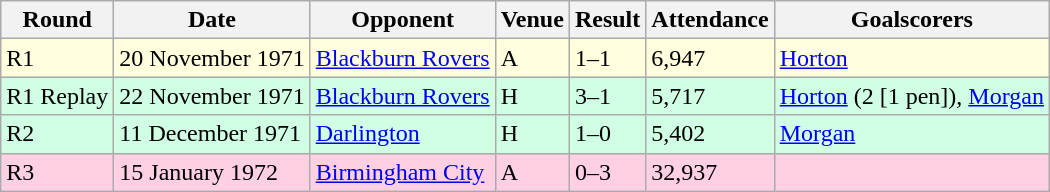<table class="wikitable">
<tr>
<th>Round</th>
<th>Date</th>
<th>Opponent</th>
<th>Venue</th>
<th>Result</th>
<th>Attendance</th>
<th>Goalscorers</th>
</tr>
<tr style="background-color: #ffffdd;">
<td>R1</td>
<td>20 November 1971</td>
<td><a href='#'>Blackburn Rovers</a></td>
<td>A</td>
<td>1–1</td>
<td>6,947</td>
<td><a href='#'>Horton</a></td>
</tr>
<tr style="background-color: #d0ffe3;">
<td>R1 Replay</td>
<td>22 November 1971</td>
<td><a href='#'>Blackburn Rovers</a></td>
<td>H</td>
<td>3–1</td>
<td>5,717</td>
<td><a href='#'>Horton</a> (2 [1 pen]), <a href='#'>Morgan</a></td>
</tr>
<tr style="background-color: #d0ffe3;">
<td>R2</td>
<td>11 December 1971</td>
<td><a href='#'>Darlington</a></td>
<td>H</td>
<td>1–0</td>
<td>5,402</td>
<td><a href='#'>Morgan</a></td>
</tr>
<tr style="background-color: #ffd0e3;">
<td>R3</td>
<td>15 January 1972</td>
<td><a href='#'>Birmingham City</a></td>
<td>A</td>
<td>0–3</td>
<td>32,937</td>
<td></td>
</tr>
</table>
